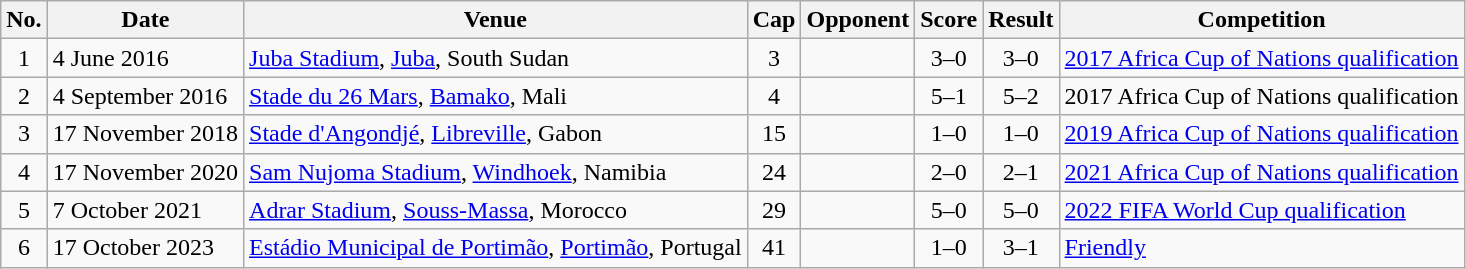<table class="wikitable sortable">
<tr>
<th scope="col">No.</th>
<th scope="col" data-sort-type="date">Date</th>
<th scope="col">Venue</th>
<th scope="col">Cap</th>
<th scope="col">Opponent</th>
<th scope="col">Score</th>
<th scope="col">Result</th>
<th scope="col">Competition</th>
</tr>
<tr>
<td align="center">1</td>
<td>4 June 2016</td>
<td><a href='#'>Juba Stadium</a>, <a href='#'>Juba</a>, South Sudan</td>
<td align="center">3</td>
<td></td>
<td align="center">3–0</td>
<td align="center">3–0</td>
<td><a href='#'>2017 Africa Cup of Nations qualification</a></td>
</tr>
<tr>
<td align="center">2</td>
<td>4 September 2016</td>
<td><a href='#'>Stade du 26 Mars</a>, <a href='#'>Bamako</a>, Mali</td>
<td align="center">4</td>
<td></td>
<td align="center">5–1</td>
<td align="center">5–2</td>
<td>2017 Africa Cup of Nations qualification</td>
</tr>
<tr>
<td align="center">3</td>
<td>17 November 2018</td>
<td><a href='#'>Stade d'Angondjé</a>, <a href='#'>Libreville</a>, Gabon</td>
<td align="center">15</td>
<td></td>
<td align="center">1–0</td>
<td align="center">1–0</td>
<td><a href='#'>2019 Africa Cup of Nations qualification</a></td>
</tr>
<tr>
<td align="center">4</td>
<td>17 November 2020</td>
<td><a href='#'>Sam Nujoma Stadium</a>, <a href='#'>Windhoek</a>, Namibia</td>
<td align="center">24</td>
<td></td>
<td align="center">2–0</td>
<td align="center">2–1</td>
<td><a href='#'>2021 Africa Cup of Nations qualification</a></td>
</tr>
<tr>
<td align="center">5</td>
<td>7 October 2021</td>
<td><a href='#'>Adrar Stadium</a>, <a href='#'>Souss-Massa</a>, Morocco</td>
<td align="center">29</td>
<td></td>
<td align="center">5–0</td>
<td align="center">5–0</td>
<td><a href='#'>2022 FIFA World Cup qualification</a></td>
</tr>
<tr>
<td align="center">6</td>
<td>17 October 2023</td>
<td><a href='#'>Estádio Municipal de Portimão</a>, <a href='#'>Portimão</a>, Portugal</td>
<td align="center">41</td>
<td></td>
<td align="center">1–0</td>
<td align="center">3–1</td>
<td><a href='#'>Friendly</a></td>
</tr>
</table>
